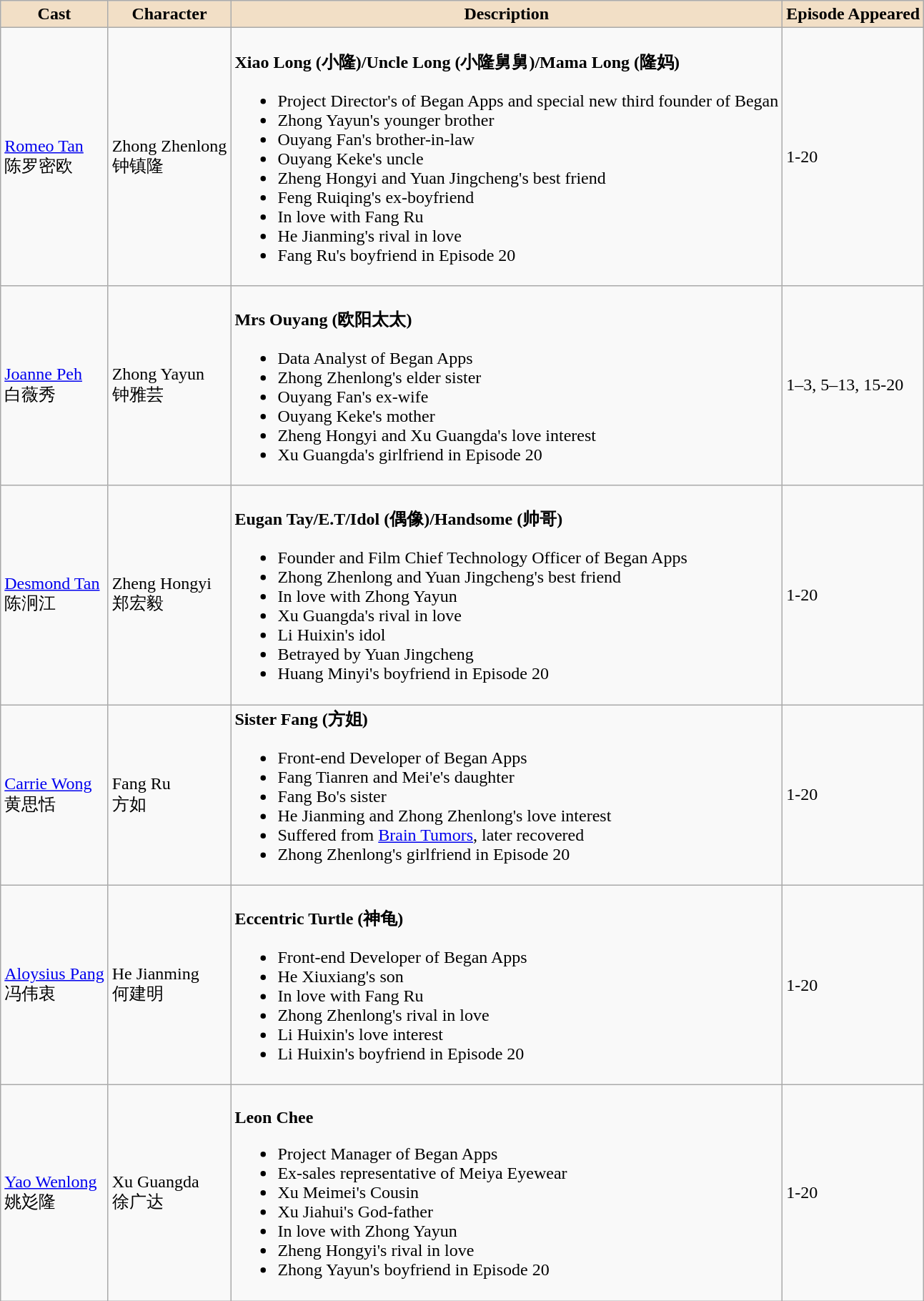<table class="wikitable">
<tr>
<th style="background:#f2dfc6">Cast</th>
<th style="background:#f2dfc6">Character</th>
<th style="background:#f2dfc6">Description</th>
<th style="background:#f2dfc6">Episode Appeared</th>
</tr>
<tr>
<td><a href='#'>Romeo Tan</a> <br> 陈罗密欧</td>
<td>Zhong Zhenlong <br> 钟镇隆</td>
<td><br><strong> Xiao Long (小隆)/Uncle Long (小隆舅舅)/Mama Long (隆妈) </strong><ul><li>Project Director's of Began Apps and special new third founder of Began</li><li>Zhong Yayun's younger brother</li><li>Ouyang Fan's brother-in-law</li><li>Ouyang Keke's uncle</li><li>Zheng Hongyi and Yuan Jingcheng's best friend</li><li>Feng Ruiqing's ex-boyfriend</li><li>In love with Fang Ru</li><li>He Jianming's rival in love</li><li>Fang Ru's boyfriend in Episode 20</li></ul></td>
<td>1-20</td>
</tr>
<tr>
<td><a href='#'>Joanne Peh</a> <br> 白薇秀</td>
<td>Zhong Yayun <br> 钟雅芸</td>
<td><br><strong> Mrs Ouyang (欧阳太太) </strong><ul><li>Data Analyst of Began Apps</li><li>Zhong Zhenlong's elder sister</li><li>Ouyang Fan's ex-wife</li><li>Ouyang Keke's mother</li><li>Zheng Hongyi and Xu Guangda's love interest</li><li>Xu Guangda's girlfriend in Episode 20</li></ul></td>
<td>1–3, 5–13, 15-20</td>
</tr>
<tr>
<td><a href='#'>Desmond Tan</a> <br> 陈泂江</td>
<td>Zheng Hongyi <br> 郑宏毅</td>
<td><br><strong> Eugan Tay/E.T/Idol (偶像)/Handsome (帅哥) </strong><ul><li>Founder and Film Chief Technology Officer of Began Apps</li><li>Zhong Zhenlong and Yuan Jingcheng's best friend</li><li>In love with Zhong Yayun</li><li>Xu Guangda's rival in love</li><li>Li Huixin's idol</li><li>Betrayed by Yuan Jingcheng</li><li>Huang Minyi's boyfriend in Episode 20</li></ul></td>
<td>1-20</td>
</tr>
<tr>
<td><a href='#'>Carrie Wong</a> <br> 黄思恬</td>
<td>Fang Ru <br> 方如</td>
<td><strong>Sister Fang (方姐)</strong><br><ul><li>Front-end Developer of Began Apps</li><li>Fang Tianren and Mei'e's daughter</li><li>Fang Bo's sister</li><li>He Jianming and Zhong Zhenlong's love interest</li><li>Suffered from <a href='#'>Brain Tumors</a>, later recovered</li><li>Zhong Zhenlong's girlfriend in Episode 20</li></ul></td>
<td>1-20</td>
</tr>
<tr>
<td><a href='#'>Aloysius Pang</a> <br> 冯伟衷</td>
<td>He Jianming <br> 何建明</td>
<td><br><strong> Eccentric Turtle (神龟) </strong><ul><li>Front-end Developer of Began Apps</li><li>He Xiuxiang's son</li><li>In love with Fang Ru</li><li>Zhong Zhenlong's rival in love</li><li>Li Huixin's love interest</li><li>Li Huixin's boyfriend in Episode 20</li></ul></td>
<td>1-20</td>
</tr>
<tr>
<td><a href='#'>Yao Wenlong</a> <br> 姚彣隆</td>
<td>Xu Guangda <br> 徐广达</td>
<td><br><strong> Leon Chee </strong><ul><li>Project Manager of Began Apps</li><li>Ex-sales representative of Meiya Eyewear</li><li>Xu Meimei's Cousin</li><li>Xu Jiahui's God-father</li><li>In love with Zhong Yayun</li><li>Zheng Hongyi's rival in love</li><li>Zhong Yayun's boyfriend in Episode 20</li></ul></td>
<td>1-20</td>
</tr>
</table>
